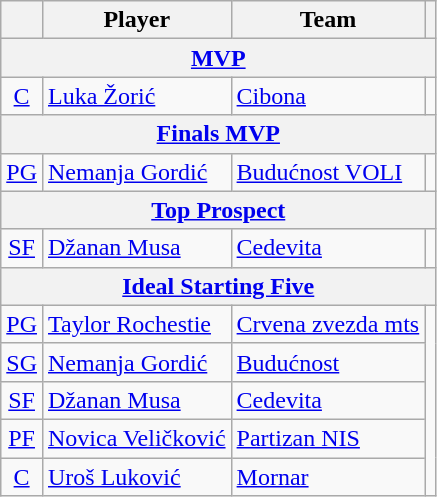<table class="wikitable">
<tr>
<th align="center"></th>
<th align="center">Player</th>
<th align="center">Team</th>
<th align="center"></th>
</tr>
<tr>
<th colspan=4> <a href='#'>MVP</a></th>
</tr>
<tr>
<td align="center"><a href='#'>C</a></td>
<td align="left"> <a href='#'>Luka Žorić</a></td>
<td align="left"> <a href='#'>Cibona</a></td>
<td align="center"></td>
</tr>
<tr>
<th colspan=4> <a href='#'>Finals MVP</a></th>
</tr>
<tr>
<td align="center"><a href='#'>PG</a></td>
<td align="left"> <a href='#'>Nemanja Gordić</a></td>
<td align="left"> <a href='#'>Budućnost VOLI</a></td>
<td align="center"></td>
</tr>
<tr>
<th colspan=4> <a href='#'>Top Prospect</a></th>
</tr>
<tr>
<td align="center"><a href='#'>SF</a></td>
<td align="left"> <a href='#'>Džanan Musa</a></td>
<td align="left"> <a href='#'>Cedevita</a></td>
<td align="center"></td>
</tr>
<tr>
<th colspan=4><a href='#'>Ideal Starting Five</a></th>
</tr>
<tr>
<td align="center"><a href='#'>PG</a></td>
<td> <a href='#'>Taylor Rochestie</a></td>
<td> <a href='#'>Crvena zvezda mts</a></td>
<td rowspan="5" style="text-align:center;"></td>
</tr>
<tr>
<td align="center"><a href='#'>SG</a></td>
<td> <a href='#'>Nemanja Gordić</a></td>
<td> <a href='#'>Budućnost</a></td>
</tr>
<tr>
<td align="center"><a href='#'>SF</a></td>
<td> <a href='#'>Džanan Musa</a></td>
<td align="left"> <a href='#'>Cedevita</a></td>
</tr>
<tr>
<td align="center"><a href='#'>PF</a></td>
<td> <a href='#'>Novica Veličković</a></td>
<td> <a href='#'>Partizan NIS</a></td>
</tr>
<tr>
<td align="center"><a href='#'>C</a></td>
<td> <a href='#'>Uroš Luković</a></td>
<td> <a href='#'>Mornar</a></td>
</tr>
</table>
